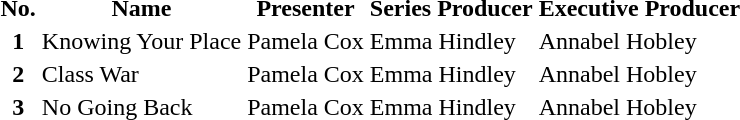<table>
<tr>
<th>No.</th>
<th>Name</th>
<th>Presenter</th>
<th>Series Producer</th>
<th>Executive Producer</th>
</tr>
<tr>
<th>1</th>
<td>Knowing Your Place</td>
<td>Pamela Cox</td>
<td>Emma Hindley</td>
<td>Annabel Hobley</td>
</tr>
<tr>
<th>2</th>
<td>Class War</td>
<td>Pamela Cox</td>
<td>Emma Hindley</td>
<td>Annabel Hobley</td>
</tr>
<tr>
<th>3</th>
<td>No Going Back</td>
<td>Pamela Cox</td>
<td>Emma Hindley</td>
<td>Annabel Hobley</td>
</tr>
</table>
